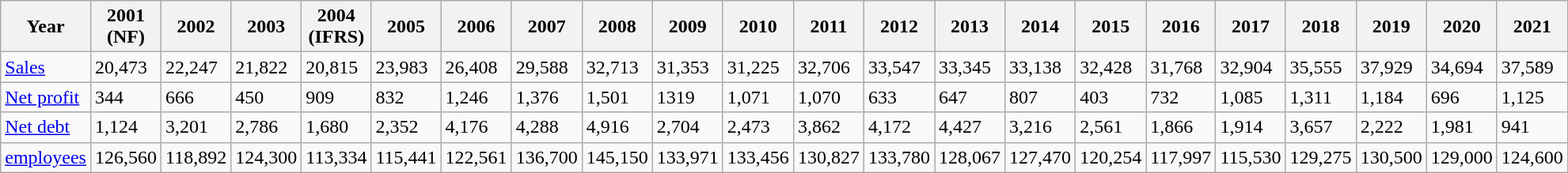<table class="wikitable" border="3">
<tr>
<th>Year</th>
<th>2001 (NF)</th>
<th>2002</th>
<th>2003</th>
<th>2004 (IFRS)</th>
<th>2005</th>
<th>2006</th>
<th>2007</th>
<th>2008</th>
<th>2009</th>
<th>2010</th>
<th>2011</th>
<th>2012</th>
<th>2013</th>
<th>2014</th>
<th>2015</th>
<th>2016</th>
<th>2017</th>
<th>2018</th>
<th>2019</th>
<th>2020</th>
<th>2021</th>
</tr>
<tr ---->
<td><a href='#'>Sales</a></td>
<td>20,473</td>
<td>22,247</td>
<td>21,822</td>
<td>20,815</td>
<td>23,983</td>
<td>26,408</td>
<td>29,588</td>
<td>32,713</td>
<td>31,353</td>
<td>31,225</td>
<td>32,706</td>
<td>33,547</td>
<td>33,345</td>
<td>33,138</td>
<td>32,428</td>
<td>31,768</td>
<td>32,904</td>
<td>35,555</td>
<td>37,929</td>
<td>34,694</td>
<td>37,589</td>
</tr>
<tr ---->
<td><a href='#'>Net profit</a></td>
<td>344</td>
<td>666</td>
<td>450</td>
<td>909</td>
<td>832</td>
<td>1,246</td>
<td>1,376</td>
<td>1,501</td>
<td>1319</td>
<td>1,071</td>
<td>1,070</td>
<td>633</td>
<td>647</td>
<td>807</td>
<td>403</td>
<td>732</td>
<td>1,085</td>
<td>1,311</td>
<td>1,184</td>
<td>696</td>
<td>1,125</td>
</tr>
<tr ---->
<td><a href='#'>Net debt</a></td>
<td>1,124</td>
<td>3,201</td>
<td>2,786</td>
<td>1,680</td>
<td>2,352</td>
<td>4,176</td>
<td>4,288</td>
<td>4,916</td>
<td>2,704</td>
<td>2,473</td>
<td>3,862</td>
<td>4,172</td>
<td>4,427</td>
<td>3,216</td>
<td>2,561</td>
<td>1,866</td>
<td>1,914</td>
<td>3,657</td>
<td>2,222</td>
<td>1,981</td>
<td>941</td>
</tr>
<tr ---->
<td><a href='#'>employees</a></td>
<td>126,560</td>
<td>118,892</td>
<td>124,300</td>
<td>113,334</td>
<td>115,441</td>
<td>122,561</td>
<td>136,700</td>
<td>145,150</td>
<td>133,971</td>
<td>133,456</td>
<td>130,827</td>
<td>133,780</td>
<td>128,067</td>
<td>127,470</td>
<td>120,254</td>
<td>117,997</td>
<td>115,530</td>
<td>129,275</td>
<td>130,500</td>
<td>129,000</td>
<td>124,600</td>
</tr>
</table>
